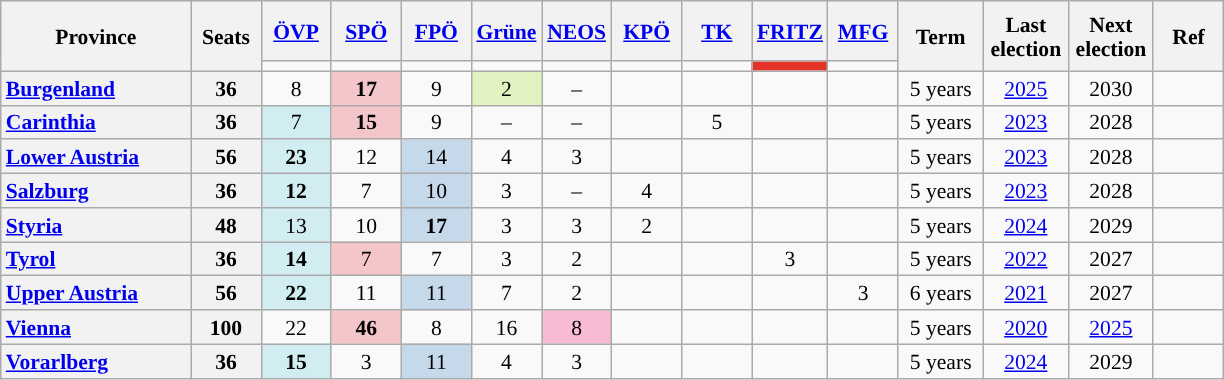<table class=wikitable style="font-size:90%; text-align:center; line-height:16px">
<tr style="height:40px">
<th style="width:120px" rowspan=2>Province</th>
<th style="width:40px" rowspan=2>Seats</th>
<th style="width:40px"><a href='#'>ÖVP</a></th>
<th style="width:40px"><a href='#'>SPÖ</a></th>
<th style="width:40px"><a href='#'>FPÖ</a></th>
<th style="width:40px"><a href='#'>Grüne</a></th>
<th style="width:40px"><a href='#'>NEOS</a></th>
<th style="width:40px"><a href='#'>KPÖ</a></th>
<th style="width:40px"><a href='#'>TK</a></th>
<th style="width:40px"><a href='#'>FRITZ</a></th>
<th style="width:40px"><a href='#'>MFG</a></th>
<th style="width:50px" rowspan=2>Term</th>
<th style="width:50px" rowspan=2>Last<br>election</th>
<th style="width:50px" rowspan=2>Next<br>election</th>
<th style="width:40px" rowspan=2>Ref</th>
</tr>
<tr>
<td bgcolor=></td>
<td bgcolor=></td>
<td bgcolor=></td>
<td bgcolor=></td>
<td bgcolor=></td>
<td></td>
<td></td>
<td bgcolor=#E43226></td>
<td bgcolor=></td>
</tr>
<tr>
<th style=text-align:left><a href='#'>Burgenland</a></th>
<th>36</th>
<td>8</td>
<td bgcolor=#F4C6C9><strong>17</strong></td>
<td>9</td>
<td bgcolor=#E2F2C0>2</td>
<td>–</td>
<td></td>
<td></td>
<td></td>
<td></td>
<td>5 years</td>
<td><a href='#'>2025</a></td>
<td>2030</td>
<td></td>
</tr>
<tr>
<th style=text-align:left><a href='#'>Carinthia</a></th>
<th>36</th>
<td bgcolor=#D2EDF1>7</td>
<td bgcolor=#F4C6C9><strong>15</strong></td>
<td>9</td>
<td>–</td>
<td>–</td>
<td></td>
<td>5</td>
<td></td>
<td></td>
<td>5 years</td>
<td><a href='#'>2023</a></td>
<td>2028</td>
<td></td>
</tr>
<tr>
<th style=text-align:left><a href='#'>Lower Austria</a></th>
<th>56</th>
<td bgcolor=#D2EDF1><strong>23</strong></td>
<td>12</td>
<td bgcolor="#C6D9EA">14</td>
<td>4</td>
<td>3</td>
<td></td>
<td></td>
<td></td>
<td></td>
<td>5 years</td>
<td><a href='#'>2023</a></td>
<td>2028</td>
<td></td>
</tr>
<tr>
<th style=text-align:left><a href='#'>Salzburg</a></th>
<th>36</th>
<td bgcolor=#D2EDF1><strong>12</strong></td>
<td>7</td>
<td bgcolor="#C6D9EA">10</td>
<td>3</td>
<td>–</td>
<td>4</td>
<td></td>
<td></td>
<td></td>
<td>5 years</td>
<td><a href='#'>2023</a></td>
<td>2028</td>
<td></td>
</tr>
<tr>
<th style=text-align:left><a href='#'>Styria</a></th>
<th>48</th>
<td bgcolor=#D2EDF1>13</td>
<td>10</td>
<td bgcolor="#C6D9EA"><strong>17</strong></td>
<td>3</td>
<td>3</td>
<td>2</td>
<td></td>
<td></td>
<td></td>
<td>5 years</td>
<td><a href='#'>2024</a></td>
<td>2029</td>
<td></td>
</tr>
<tr>
<th style=text-align:left><a href='#'>Tyrol</a></th>
<th>36</th>
<td bgcolor=#D2EDF1><strong>14</strong></td>
<td bgcolor=#F4C6C9>7</td>
<td>7</td>
<td>3</td>
<td>2</td>
<td></td>
<td></td>
<td>3</td>
<td></td>
<td>5 years</td>
<td><a href='#'>2022</a></td>
<td>2027</td>
<td></td>
</tr>
<tr>
<th style=text-align:left><a href='#'>Upper Austria</a></th>
<th>56</th>
<td bgcolor=#D2EDF1><strong>22</strong></td>
<td>11</td>
<td bgcolor=#C6D9EA>11</td>
<td>7</td>
<td>2</td>
<td></td>
<td></td>
<td></td>
<td>3</td>
<td>6 years</td>
<td><a href='#'>2021</a></td>
<td>2027</td>
<td></td>
</tr>
<tr>
<th style=text-align:left><a href='#'>Vienna</a></th>
<th>100</th>
<td>22</td>
<td bgcolor=#F4C6C9><strong>46</strong></td>
<td>8</td>
<td>16</td>
<td bgcolor=#F7BBD4>8</td>
<td></td>
<td></td>
<td></td>
<td></td>
<td>5 years</td>
<td><a href='#'>2020</a></td>
<td><a href='#'>2025</a></td>
<td></td>
</tr>
<tr>
<th style=text-align:left><a href='#'>Vorarlberg</a></th>
<th>36</th>
<td bgcolor=#D2EDF1><strong>15</strong></td>
<td>3</td>
<td bgcolor="#C6D9EA">11</td>
<td>4</td>
<td>3</td>
<td></td>
<td></td>
<td></td>
<td></td>
<td>5 years</td>
<td><a href='#'>2024</a></td>
<td>2029</td>
<td></td>
</tr>
</table>
